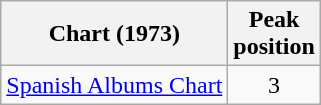<table class="wikitable sortable">
<tr>
<th>Chart (1973)</th>
<th>Peak<br>position</th>
</tr>
<tr>
<td><a href='#'>Spanish Albums Chart</a></td>
<td align="center">3</td>
</tr>
</table>
